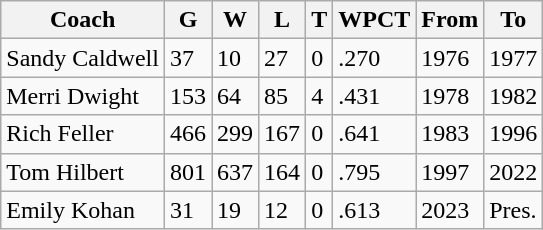<table class="wikitable sortable">
<tr>
<th>Coach</th>
<th>G</th>
<th>W</th>
<th>L</th>
<th>T</th>
<th>WPCT</th>
<th>From</th>
<th>To</th>
</tr>
<tr>
<td>Sandy Caldwell</td>
<td>37</td>
<td>10</td>
<td>27</td>
<td>0</td>
<td>.270</td>
<td>1976</td>
<td>1977</td>
</tr>
<tr>
<td>Merri Dwight</td>
<td>153</td>
<td>64</td>
<td>85</td>
<td>4</td>
<td>.431</td>
<td>1978</td>
<td>1982</td>
</tr>
<tr>
<td>Rich Feller</td>
<td>466</td>
<td>299</td>
<td>167</td>
<td>0</td>
<td>.641</td>
<td>1983</td>
<td>1996</td>
</tr>
<tr>
<td>Tom Hilbert</td>
<td>801</td>
<td>637</td>
<td>164</td>
<td>0</td>
<td>.795</td>
<td>1997</td>
<td>2022</td>
</tr>
<tr>
<td>Emily Kohan</td>
<td>31</td>
<td>19</td>
<td>12</td>
<td>0</td>
<td>.613</td>
<td>2023</td>
<td>Pres.</td>
</tr>
</table>
